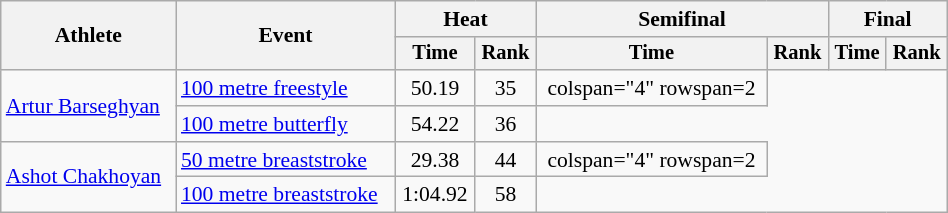<table class="wikitable" style="text-align:center; font-size:90%; width:50%;">
<tr>
<th rowspan="2">Athlete</th>
<th rowspan="2">Event</th>
<th colspan="2">Heat</th>
<th colspan="2">Semifinal</th>
<th colspan="2">Final</th>
</tr>
<tr style="font-size:95%">
<th>Time</th>
<th>Rank</th>
<th>Time</th>
<th>Rank</th>
<th>Time</th>
<th>Rank</th>
</tr>
<tr>
<td align=left rowspan=2><a href='#'>Artur Barseghyan</a></td>
<td align=left><a href='#'>100 metre freestyle</a></td>
<td>50.19</td>
<td>35</td>
<td>colspan="4" rowspan=2</td>
</tr>
<tr>
<td align=left><a href='#'>100 metre butterfly</a></td>
<td>54.22</td>
<td>36</td>
</tr>
<tr>
<td align=left rowspan=2><a href='#'>Ashot Chakhoyan</a></td>
<td align=left><a href='#'>50 metre breaststroke</a></td>
<td>29.38</td>
<td>44</td>
<td>colspan="4" rowspan=2</td>
</tr>
<tr>
<td align=left><a href='#'>100 metre breaststroke</a></td>
<td>1:04.92</td>
<td>58</td>
</tr>
</table>
